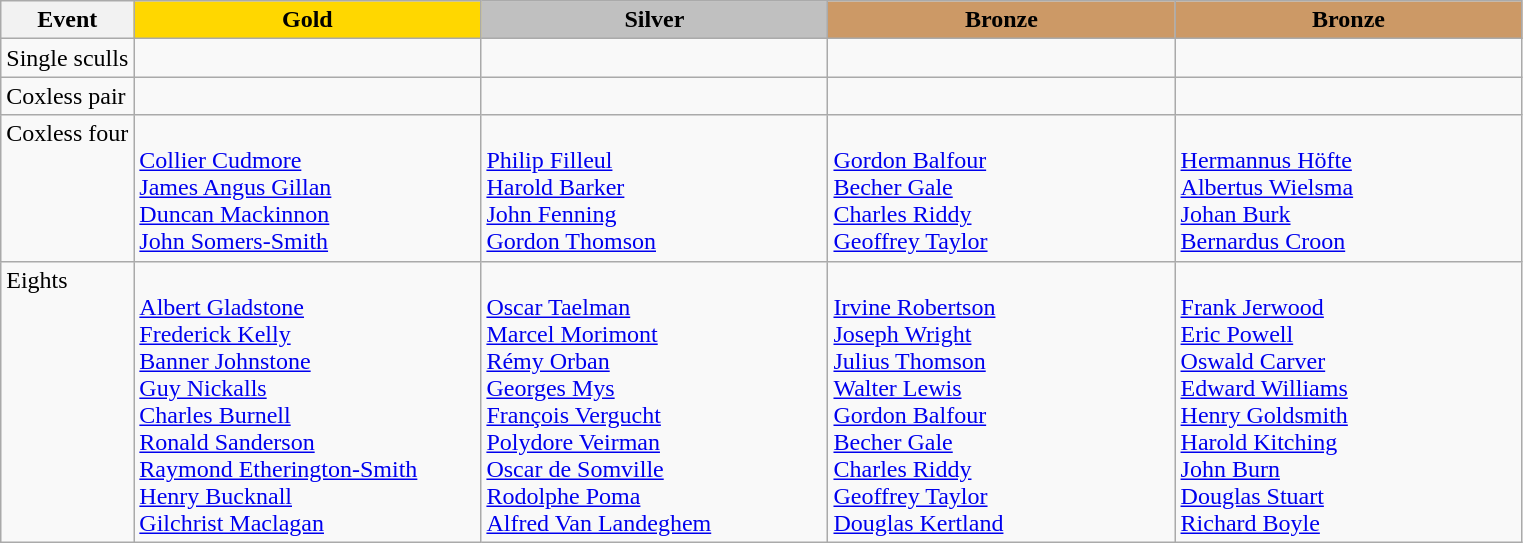<table class=wikitable>
<tr>
<th>Event</th>
<td align=center bgcolor=gold style="width:14em"><strong>Gold</strong></td>
<td align=center bgcolor=silver style="width:14em"><strong>Silver</strong></td>
<td align=center bgcolor=cc9966 style="width:14em"><strong>Bronze</strong></td>
<td align=center bgcolor=cc9966 style="width:14em"><strong>Bronze</strong></td>
</tr>
<tr valign="top">
<td>Single sculls<br></td>
<td></td>
<td></td>
<td></td>
<td></td>
</tr>
<tr valign="top">
<td>Coxless pair<br></td>
<td></td>
<td></td>
<td></td>
<td></td>
</tr>
<tr valign="top">
<td>Coxless four<br></td>
<td><br><a href='#'>Collier Cudmore</a><br><a href='#'>James Angus Gillan</a><br><a href='#'>Duncan Mackinnon</a><br><a href='#'>John Somers-Smith</a></td>
<td><br><a href='#'>Philip Filleul</a><br><a href='#'>Harold Barker</a><br><a href='#'>John Fenning</a><br><a href='#'>Gordon Thomson</a></td>
<td><br><a href='#'>Gordon Balfour</a><br><a href='#'>Becher Gale</a><br><a href='#'>Charles Riddy</a><br><a href='#'>Geoffrey Taylor</a></td>
<td><br><a href='#'>Hermannus Höfte</a><br><a href='#'>Albertus Wielsma</a><br><a href='#'>Johan Burk</a><br><a href='#'>Bernardus Croon</a></td>
</tr>
<tr valign="top">
<td>Eights<br></td>
<td><br><a href='#'>Albert Gladstone</a><br><a href='#'>Frederick Kelly</a><br><a href='#'>Banner Johnstone</a><br><a href='#'>Guy Nickalls</a><br><a href='#'>Charles Burnell</a><br><a href='#'>Ronald Sanderson</a><br><a href='#'>Raymond Etherington-Smith</a><br><a href='#'>Henry Bucknall</a><br><a href='#'>Gilchrist Maclagan</a></td>
<td><br><a href='#'>Oscar Taelman</a><br><a href='#'>Marcel Morimont</a><br><a href='#'>Rémy Orban</a><br><a href='#'>Georges Mys</a><br><a href='#'>François Vergucht</a><br><a href='#'>Polydore Veirman</a><br><a href='#'>Oscar de Somville</a><br><a href='#'>Rodolphe Poma</a><br><a href='#'>Alfred Van Landeghem</a></td>
<td><br><a href='#'>Irvine Robertson</a><br><a href='#'>Joseph Wright</a><br><a href='#'>Julius Thomson</a><br><a href='#'>Walter Lewis</a><br><a href='#'>Gordon Balfour</a><br><a href='#'>Becher Gale</a><br><a href='#'>Charles Riddy</a><br><a href='#'>Geoffrey Taylor</a><br><a href='#'>Douglas Kertland</a></td>
<td><br><a href='#'>Frank Jerwood</a><br><a href='#'>Eric Powell</a><br><a href='#'>Oswald Carver</a><br><a href='#'>Edward Williams</a><br><a href='#'>Henry Goldsmith</a><br><a href='#'>Harold Kitching</a><br><a href='#'>John Burn</a><br><a href='#'>Douglas Stuart</a><br><a href='#'>Richard Boyle</a></td>
</tr>
</table>
